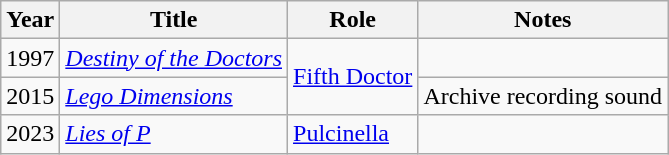<table class="wikitable sortable">
<tr>
<th>Year</th>
<th>Title</th>
<th>Role</th>
<th class="unsortable">Notes</th>
</tr>
<tr>
<td>1997</td>
<td><em><a href='#'>Destiny of the Doctors</a></em></td>
<td rowspan="2"><a href='#'>Fifth Doctor</a></td>
<td></td>
</tr>
<tr>
<td>2015</td>
<td><em><a href='#'>Lego Dimensions</a></em></td>
<td>Archive recording sound</td>
</tr>
<tr>
<td>2023</td>
<td><em><a href='#'>Lies of P</a></em></td>
<td><a href='#'>Pulcinella</a></td>
</tr>
</table>
